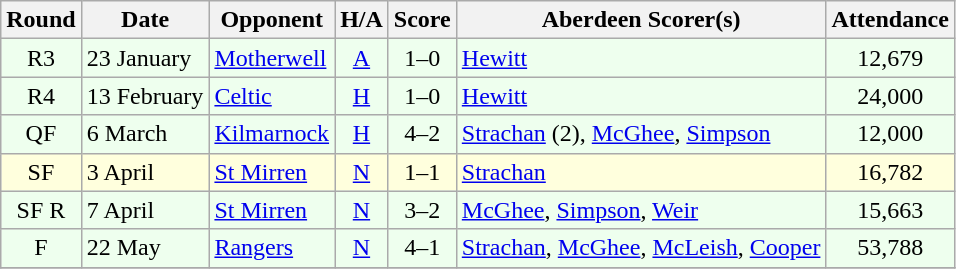<table class="wikitable" style="text-align:center">
<tr>
<th>Round</th>
<th>Date</th>
<th>Opponent</th>
<th>H/A</th>
<th>Score</th>
<th>Aberdeen Scorer(s)</th>
<th>Attendance</th>
</tr>
<tr bgcolor=#EEFFEE>
<td>R3</td>
<td align=left>23 January</td>
<td align=left><a href='#'>Motherwell</a></td>
<td><a href='#'>A</a></td>
<td>1–0</td>
<td align=left><a href='#'>Hewitt</a></td>
<td>12,679</td>
</tr>
<tr bgcolor=#EEFFEE>
<td>R4</td>
<td align=left>13 February</td>
<td align=left><a href='#'>Celtic</a></td>
<td><a href='#'>H</a></td>
<td>1–0</td>
<td align=left><a href='#'>Hewitt</a></td>
<td>24,000</td>
</tr>
<tr bgcolor=#EEFFEE>
<td>QF</td>
<td align=left>6 March</td>
<td align=left><a href='#'>Kilmarnock</a></td>
<td><a href='#'>H</a></td>
<td>4–2</td>
<td align=left><a href='#'>Strachan</a> (2), <a href='#'>McGhee</a>, <a href='#'>Simpson</a></td>
<td>12,000</td>
</tr>
<tr bgcolor=#FFFFDD>
<td>SF</td>
<td align=left>3 April</td>
<td align=left><a href='#'>St Mirren</a></td>
<td><a href='#'>N</a></td>
<td>1–1</td>
<td align=left><a href='#'>Strachan</a></td>
<td>16,782</td>
</tr>
<tr bgcolor=#EEFFEE>
<td>SF R</td>
<td align=left>7 April</td>
<td align=left><a href='#'>St Mirren</a></td>
<td><a href='#'>N</a></td>
<td>3–2</td>
<td align=left><a href='#'>McGhee</a>, <a href='#'>Simpson</a>, <a href='#'>Weir</a></td>
<td>15,663</td>
</tr>
<tr bgcolor=#EEFFEE>
<td>F</td>
<td align=left>22 May</td>
<td align=left><a href='#'>Rangers</a></td>
<td><a href='#'>N</a></td>
<td>4–1</td>
<td align=left><a href='#'>Strachan</a>, <a href='#'>McGhee</a>, <a href='#'>McLeish</a>, <a href='#'>Cooper</a></td>
<td>53,788</td>
</tr>
<tr>
</tr>
</table>
